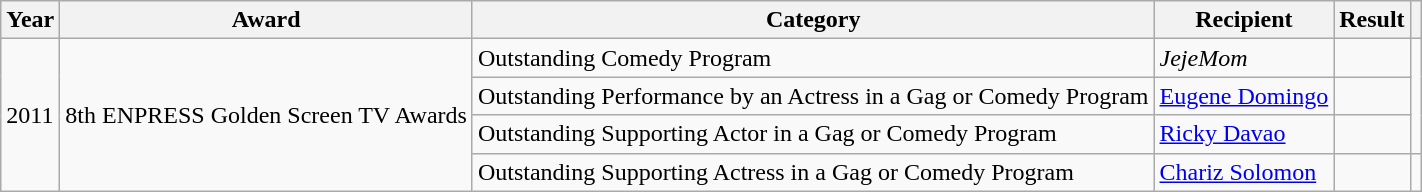<table class="wikitable">
<tr>
<th>Year</th>
<th>Award</th>
<th>Category</th>
<th>Recipient</th>
<th>Result</th>
<th></th>
</tr>
<tr>
<td rowspan=4>2011</td>
<td rowspan=4>8th ENPRESS Golden Screen TV Awards</td>
<td>Outstanding Comedy Program</td>
<td><em>JejeMom</em></td>
<td></td>
<td rowspan=3></td>
</tr>
<tr>
<td>Outstanding Performance by an Actress in a Gag or Comedy Program</td>
<td><a href='#'>Eugene Domingo</a></td>
<td></td>
</tr>
<tr>
<td>Outstanding Supporting Actor in a Gag or Comedy Program</td>
<td><a href='#'>Ricky Davao</a></td>
<td></td>
</tr>
<tr>
<td>Outstanding Supporting Actress in a Gag or Comedy Program</td>
<td><a href='#'>Chariz Solomon</a></td>
<td></td>
<td></td>
</tr>
</table>
